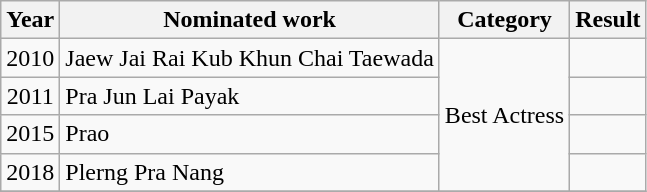<table class="wikitable">
<tr>
<th>Year</th>
<th>Nominated work</th>
<th>Category</th>
<th>Result</th>
</tr>
<tr>
<td rowspan = "1" align = "center">2010</td>
<td>Jaew Jai Rai Kub Khun Chai Taewada</td>
<td rowspan="4">Best Actress</td>
<td></td>
</tr>
<tr>
<td rowspan = "1" align = "center">2011</td>
<td>Pra Jun Lai Payak</td>
<td></td>
</tr>
<tr>
<td rowspan = "1" align = "center">2015</td>
<td>Prao</td>
<td></td>
</tr>
<tr>
<td rowspan = "1" align = "center">2018</td>
<td>Plerng Pra Nang</td>
<td></td>
</tr>
<tr>
</tr>
</table>
